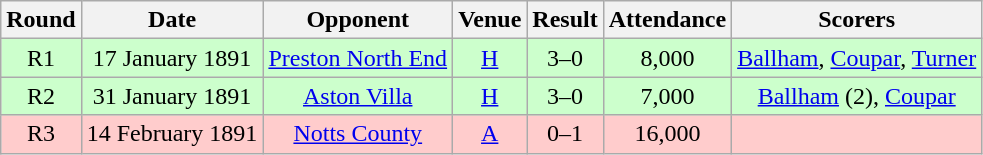<table class="wikitable" style="font-size:100%; text-align:center">
<tr>
<th>Round</th>
<th>Date</th>
<th>Opponent</th>
<th>Venue</th>
<th>Result</th>
<th>Attendance</th>
<th>Scorers</th>
</tr>
<tr style="background-color: #CCFFCC;">
<td>R1</td>
<td>17 January 1891</td>
<td><a href='#'>Preston North End</a></td>
<td><a href='#'>H</a></td>
<td>3–0</td>
<td>8,000</td>
<td><a href='#'>Ballham</a>, <a href='#'>Coupar</a>, <a href='#'>Turner</a></td>
</tr>
<tr style="background-color: #CCFFCC;">
<td>R2</td>
<td>31 January 1891</td>
<td><a href='#'>Aston Villa</a></td>
<td><a href='#'>H</a></td>
<td>3–0</td>
<td>7,000</td>
<td><a href='#'>Ballham</a> (2), <a href='#'>Coupar</a></td>
</tr>
<tr style="background-color: #FFCCCC;">
<td>R3</td>
<td>14 February 1891</td>
<td><a href='#'>Notts County</a></td>
<td><a href='#'>A</a></td>
<td>0–1</td>
<td>16,000</td>
<td></td>
</tr>
</table>
